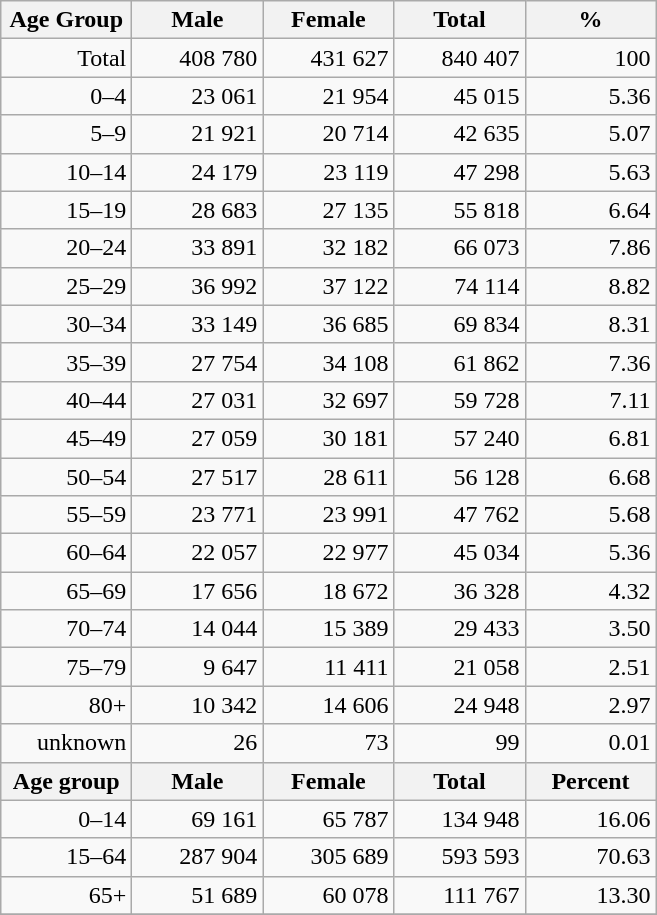<table class="wikitable">
<tr>
<th width="80pt">Age Group</th>
<th width="80pt">Male</th>
<th width="80pt">Female</th>
<th width="80pt">Total</th>
<th width="80pt">%</th>
</tr>
<tr>
<td align="right">Total</td>
<td align="right">408 780</td>
<td align="right">431 627</td>
<td align="right">840 407</td>
<td align="right">100</td>
</tr>
<tr>
<td align="right">0–4</td>
<td align="right">23 061</td>
<td align="right">21 954</td>
<td align="right">45 015</td>
<td align="right">5.36</td>
</tr>
<tr>
<td align="right">5–9</td>
<td align="right">21 921</td>
<td align="right">20 714</td>
<td align="right">42 635</td>
<td align="right">5.07</td>
</tr>
<tr>
<td align="right">10–14</td>
<td align="right">24 179</td>
<td align="right">23 119</td>
<td align="right">47 298</td>
<td align="right">5.63</td>
</tr>
<tr>
<td align="right">15–19</td>
<td align="right">28 683</td>
<td align="right">27 135</td>
<td align="right">55 818</td>
<td align="right">6.64</td>
</tr>
<tr>
<td align="right">20–24</td>
<td align="right">33 891</td>
<td align="right">32 182</td>
<td align="right">66 073</td>
<td align="right">7.86</td>
</tr>
<tr>
<td align="right">25–29</td>
<td align="right">36 992</td>
<td align="right">37 122</td>
<td align="right">74 114</td>
<td align="right">8.82</td>
</tr>
<tr>
<td align="right">30–34</td>
<td align="right">33 149</td>
<td align="right">36 685</td>
<td align="right">69 834</td>
<td align="right">8.31</td>
</tr>
<tr>
<td align="right">35–39</td>
<td align="right">27 754</td>
<td align="right">34 108</td>
<td align="right">61 862</td>
<td align="right">7.36</td>
</tr>
<tr>
<td align="right">40–44</td>
<td align="right">27 031</td>
<td align="right">32 697</td>
<td align="right">59 728</td>
<td align="right">7.11</td>
</tr>
<tr>
<td align="right">45–49</td>
<td align="right">27 059</td>
<td align="right">30 181</td>
<td align="right">57 240</td>
<td align="right">6.81</td>
</tr>
<tr>
<td align="right">50–54</td>
<td align="right">27 517</td>
<td align="right">28 611</td>
<td align="right">56 128</td>
<td align="right">6.68</td>
</tr>
<tr>
<td align="right">55–59</td>
<td align="right">23 771</td>
<td align="right">23 991</td>
<td align="right">47 762</td>
<td align="right">5.68</td>
</tr>
<tr>
<td align="right">60–64</td>
<td align="right">22 057</td>
<td align="right">22 977</td>
<td align="right">45 034</td>
<td align="right">5.36</td>
</tr>
<tr>
<td align="right">65–69</td>
<td align="right">17 656</td>
<td align="right">18 672</td>
<td align="right">36 328</td>
<td align="right">4.32</td>
</tr>
<tr>
<td align="right">70–74</td>
<td align="right">14 044</td>
<td align="right">15 389</td>
<td align="right">29 433</td>
<td align="right">3.50</td>
</tr>
<tr>
<td align="right">75–79</td>
<td align="right">9 647</td>
<td align="right">11 411</td>
<td align="right">21 058</td>
<td align="right">2.51</td>
</tr>
<tr>
<td align="right">80+</td>
<td align="right">10 342</td>
<td align="right">14 606</td>
<td align="right">24 948</td>
<td align="right">2.97</td>
</tr>
<tr>
<td align="right">unknown</td>
<td align="right">26</td>
<td align="right">73</td>
<td align="right">99</td>
<td align="right">0.01</td>
</tr>
<tr>
<th width="50">Age group</th>
<th width="80pt">Male</th>
<th width="80">Female</th>
<th width="80">Total</th>
<th width="50">Percent</th>
</tr>
<tr>
<td align="right">0–14</td>
<td align="right">69 161</td>
<td align="right">65 787</td>
<td align="right">134 948</td>
<td align="right">16.06</td>
</tr>
<tr>
<td align="right">15–64</td>
<td align="right">287 904</td>
<td align="right">305 689</td>
<td align="right">593 593</td>
<td align="right">70.63</td>
</tr>
<tr>
<td align="right">65+</td>
<td align="right">51 689</td>
<td align="right">60 078</td>
<td align="right">111 767</td>
<td align="right">13.30</td>
</tr>
<tr>
</tr>
</table>
